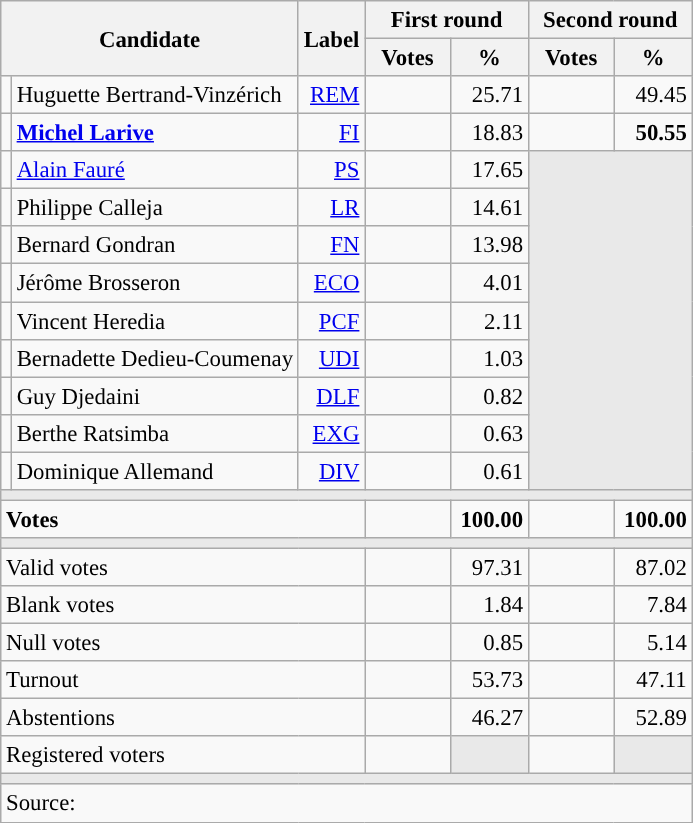<table class="wikitable" style="text-align:right;font-size:95%;">
<tr>
<th rowspan="2" colspan="2">Candidate</th>
<th rowspan="2">Label</th>
<th colspan="2">First round</th>
<th colspan="2">Second round</th>
</tr>
<tr>
<th style="width:50px;">Votes</th>
<th style="width:45px;">%</th>
<th style="width:50px;">Votes</th>
<th style="width:45px;">%</th>
</tr>
<tr>
<td style="color:inherit;background:"></td>
<td style="text-align:left;">Huguette Bertrand-Vinzérich</td>
<td><a href='#'>REM</a></td>
<td></td>
<td>25.71</td>
<td></td>
<td>49.45</td>
</tr>
<tr>
<td style="color:inherit;background:"></td>
<td style="text-align:left;"><strong><a href='#'>Michel Larive</a></strong></td>
<td><a href='#'>FI</a></td>
<td></td>
<td>18.83</td>
<td><strong></strong></td>
<td><strong>50.55</strong></td>
</tr>
<tr>
<td style="color:inherit;background:"></td>
<td style="text-align:left;"><a href='#'>Alain Fauré</a></td>
<td><a href='#'>PS</a></td>
<td></td>
<td>17.65</td>
<td colspan="2" rowspan="9" style="background:#E9E9E9;"></td>
</tr>
<tr>
<td style="color:inherit;background:"></td>
<td style="text-align:left;">Philippe Calleja</td>
<td><a href='#'>LR</a></td>
<td></td>
<td>14.61</td>
</tr>
<tr>
<td style="color:inherit;background:"></td>
<td style="text-align:left;">Bernard Gondran</td>
<td><a href='#'>FN</a></td>
<td></td>
<td>13.98</td>
</tr>
<tr>
<td style="color:inherit;background:"></td>
<td style="text-align:left;">Jérôme Brosseron</td>
<td><a href='#'>ECO</a></td>
<td></td>
<td>4.01</td>
</tr>
<tr>
<td style="color:inherit;background:"></td>
<td style="text-align:left;">Vincent Heredia</td>
<td><a href='#'>PCF</a></td>
<td></td>
<td>2.11</td>
</tr>
<tr>
<td style="color:inherit;background:"></td>
<td style="text-align:left;">Bernadette Dedieu-Coumenay</td>
<td><a href='#'>UDI</a></td>
<td></td>
<td>1.03</td>
</tr>
<tr>
<td style="color:inherit;background:"></td>
<td style="text-align:left;">Guy Djedaini</td>
<td><a href='#'>DLF</a></td>
<td></td>
<td>0.82</td>
</tr>
<tr>
<td style="color:inherit;background:"></td>
<td style="text-align:left;">Berthe Ratsimba</td>
<td><a href='#'>EXG</a></td>
<td></td>
<td>0.63</td>
</tr>
<tr>
<td style="color:inherit;background:"></td>
<td style="text-align:left;">Dominique Allemand</td>
<td><a href='#'>DIV</a></td>
<td></td>
<td>0.61</td>
</tr>
<tr>
<td colspan="7" style="background:#E9E9E9;"></td>
</tr>
<tr style="font-weight:bold;">
<td colspan="3" style="text-align:left;">Votes</td>
<td></td>
<td>100.00</td>
<td></td>
<td>100.00</td>
</tr>
<tr>
<td colspan="7" style="background:#E9E9E9;"></td>
</tr>
<tr>
<td colspan="3" style="text-align:left;">Valid votes</td>
<td></td>
<td>97.31</td>
<td></td>
<td>87.02</td>
</tr>
<tr>
<td colspan="3" style="text-align:left;">Blank votes</td>
<td></td>
<td>1.84</td>
<td></td>
<td>7.84</td>
</tr>
<tr>
<td colspan="3" style="text-align:left;">Null votes</td>
<td></td>
<td>0.85</td>
<td></td>
<td>5.14</td>
</tr>
<tr>
<td colspan="3" style="text-align:left;">Turnout</td>
<td></td>
<td>53.73</td>
<td></td>
<td>47.11</td>
</tr>
<tr>
<td colspan="3" style="text-align:left;">Abstentions</td>
<td></td>
<td>46.27</td>
<td></td>
<td>52.89</td>
</tr>
<tr>
<td colspan="3" style="text-align:left;">Registered voters</td>
<td></td>
<td style="background:#E9E9E9;"></td>
<td></td>
<td style="background:#E9E9E9;"></td>
</tr>
<tr>
<td colspan="7" style="background:#E9E9E9;"></td>
</tr>
<tr>
<td colspan="7" style="text-align:left;">Source: </td>
</tr>
</table>
